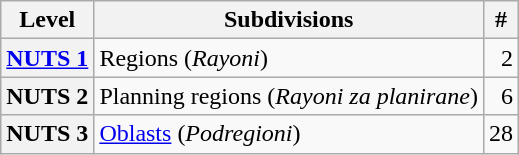<table class="wikitable">
<tr>
<th>Level</th>
<th>Subdivisions</th>
<th>#</th>
</tr>
<tr>
<th><a href='#'>NUTS 1</a></th>
<td>Regions (<em>Rayoni</em>)</td>
<td align="right">2</td>
</tr>
<tr>
<th>NUTS 2</th>
<td>Planning regions (<em>Rayoni za planirane</em>)</td>
<td align="right">6</td>
</tr>
<tr>
<th>NUTS 3</th>
<td><a href='#'>Oblasts</a> (<em>Podregioni</em>)</td>
<td align="right">28</td>
</tr>
</table>
